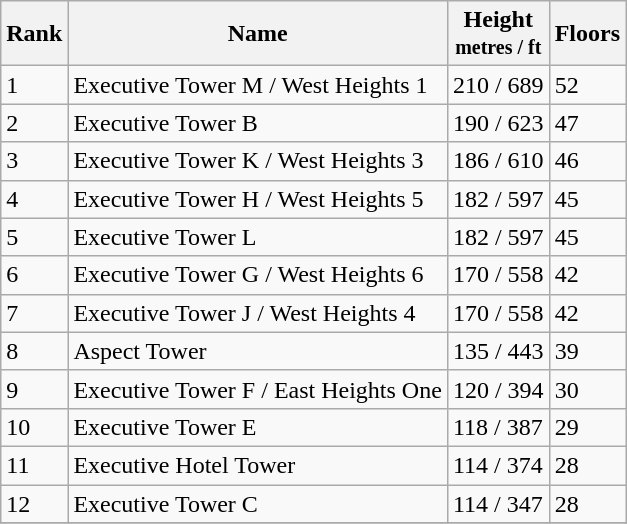<table class="wikitable sortable">
<tr>
<th>Rank</th>
<th>Name</th>
<th>Height<br><small>metres / ft</small></th>
<th>Floors</th>
</tr>
<tr>
<td>1</td>
<td>Executive Tower M / West Heights 1</td>
<td>210 / 689</td>
<td>52</td>
</tr>
<tr>
<td>2</td>
<td>Executive Tower B</td>
<td>190 / 623</td>
<td>47</td>
</tr>
<tr>
<td>3</td>
<td>Executive Tower K / West Heights 3</td>
<td>186 / 610</td>
<td>46</td>
</tr>
<tr>
<td>4</td>
<td>Executive Tower H / West Heights 5</td>
<td>182 / 597</td>
<td>45</td>
</tr>
<tr>
<td>5</td>
<td>Executive Tower L</td>
<td>182 / 597</td>
<td>45</td>
</tr>
<tr>
<td>6</td>
<td>Executive Tower G / West Heights 6</td>
<td>170 / 558</td>
<td>42</td>
</tr>
<tr>
<td>7</td>
<td>Executive Tower J / West Heights 4</td>
<td>170 / 558</td>
<td>42</td>
</tr>
<tr>
<td>8</td>
<td>Aspect Tower</td>
<td>135 / 443</td>
<td>39</td>
</tr>
<tr>
<td>9</td>
<td>Executive Tower F / East Heights One</td>
<td>120 / 394</td>
<td>30</td>
</tr>
<tr>
<td>10</td>
<td>Executive Tower E</td>
<td>118 / 387</td>
<td>29</td>
</tr>
<tr>
<td>11</td>
<td>Executive Hotel Tower</td>
<td>114 / 374</td>
<td>28</td>
</tr>
<tr>
<td>12</td>
<td>Executive Tower C</td>
<td>114 / 347</td>
<td>28</td>
</tr>
<tr>
</tr>
</table>
